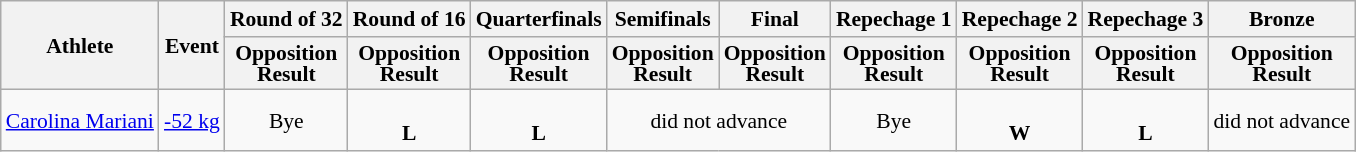<table class="wikitable" style="font-size:90%">
<tr>
<th rowspan="2">Athlete</th>
<th rowspan="2">Event</th>
<th>Round of 32</th>
<th>Round of 16</th>
<th>Quarterfinals</th>
<th>Semifinals</th>
<th>Final</th>
<th>Repechage 1</th>
<th>Repechage 2</th>
<th>Repechage 3</th>
<th>Bronze</th>
</tr>
<tr>
<th style="line-height:1em">Opposition<br>Result</th>
<th style="line-height:1em">Opposition<br>Result</th>
<th style="line-height:1em">Opposition<br>Result</th>
<th style="line-height:1em">Opposition<br>Result</th>
<th style="line-height:1em">Opposition<br>Result</th>
<th style="line-height:1em">Opposition<br>Result</th>
<th style="line-height:1em">Opposition<br>Result</th>
<th style="line-height:1em">Opposition<br>Result</th>
<th style="line-height:1em">Opposition<br>Result</th>
</tr>
<tr>
<td><a href='#'>Carolina Mariani</a></td>
<td><a href='#'>-52 kg</a></td>
<td align="center">Bye</td>
<td align="center"><br><strong>L</strong></td>
<td align="center"><br><strong>L</strong></td>
<td align="center" colspan=2>did not advance</td>
<td align="center">Bye</td>
<td align="center"><br><strong>W</strong></td>
<td align="center"><br><strong>L</strong></td>
<td align="center">did not advance</td>
</tr>
</table>
